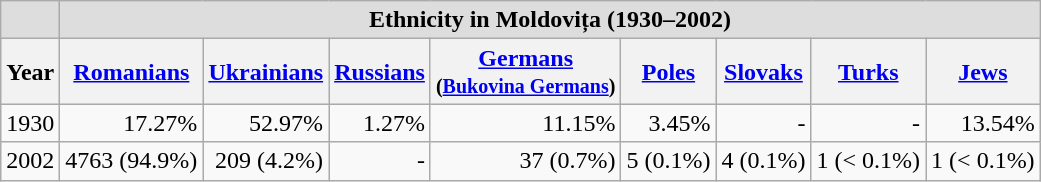<table class="wikitable">
<tr>
<th style="background:#ddd;"> </th>
<th colspan="8" style="background:#ddd;">Ethnicity in Moldovița (1930–2002)</th>
</tr>
<tr style="background:#f0f0f0;">
<th>Year</th>
<th><a href='#'>Romanians</a></th>
<th><a href='#'>Ukrainians</a></th>
<th><a href='#'>Russians</a></th>
<th><a href='#'>Germans</a> <br><small>(<a href='#'>Bukovina Germans</a>)</small></th>
<th><a href='#'>Poles</a></th>
<th><a href='#'>Slovaks</a></th>
<th><a href='#'>Turks</a></th>
<th><a href='#'>Jews</a></th>
</tr>
<tr>
<td>1930</td>
<td align="right">17.27%</td>
<td align="right">52.97%</td>
<td align="right">1.27%</td>
<td align="right">11.15%</td>
<td align="right">3.45%</td>
<td align="right">-</td>
<td align="right">-</td>
<td align="right">13.54%</td>
</tr>
<tr>
<td>2002</td>
<td align="right">4763 (94.9%)</td>
<td align="right">209 (4.2%)</td>
<td align="right">-</td>
<td align="right">37 (0.7%)</td>
<td align="right">5 (0.1%)</td>
<td align="right">4 (0.1%)</td>
<td align="right">1 (< 0.1%)</td>
<td align="right">1 (< 0.1%)</td>
</tr>
</table>
